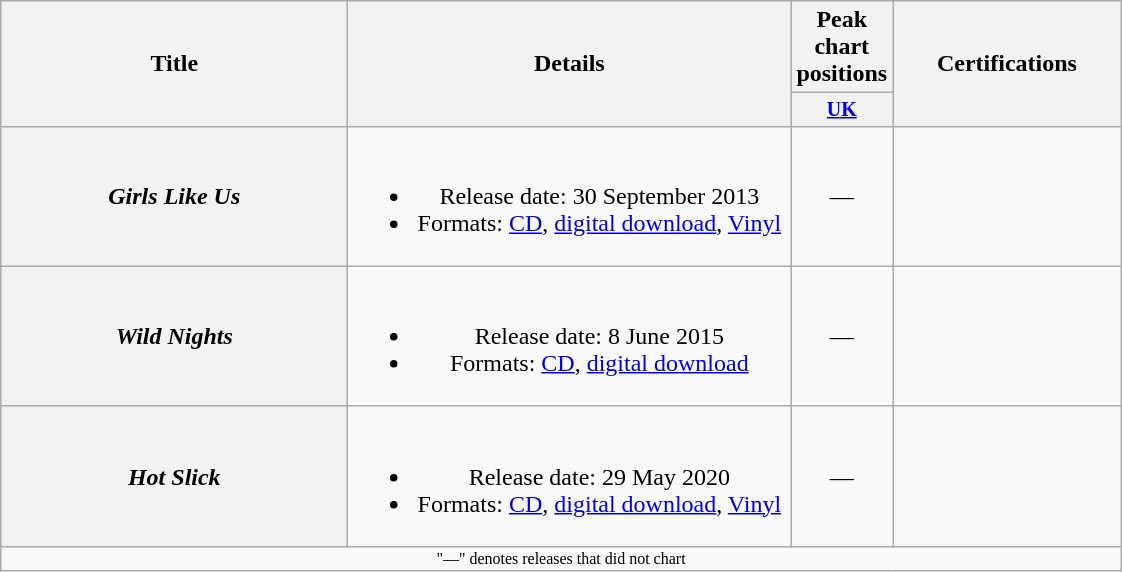<table class="wikitable plainrowheaders" style="text-align:center;">
<tr>
<th rowspan="2" style="width:14em;">Title</th>
<th rowspan="2" style="width:18em;">Details</th>
<th>Peak chart positions</th>
<th rowspan="2" style="width:145px;">Certifications</th>
</tr>
<tr style="font-size:smaller;">
<th style="width:45px;"><a href='#'>UK</a></th>
</tr>
<tr>
<th scope="row"><em>Girls Like Us</em></th>
<td><br><ul><li>Release date: 30 September 2013</li><li>Formats: <a href='#'>CD</a>, <a href='#'>digital download</a>, <a href='#'>Vinyl</a></li></ul></td>
<td>—</td>
<td></td>
</tr>
<tr>
<th scope="row"><em>Wild Nights</em></th>
<td><br><ul><li>Release date: 8 June 2015</li><li>Formats: <a href='#'>CD</a>, <a href='#'>digital download</a></li></ul></td>
<td>—</td>
<td></td>
</tr>
<tr>
<th scope="row"><em>Hot Slick</em></th>
<td><br><ul><li>Release date: 29 May 2020</li><li>Formats: <a href='#'>CD</a>, <a href='#'>digital download</a>, <a href='#'>Vinyl</a></li></ul></td>
<td>—</td>
<td></td>
</tr>
<tr>
<td colspan="15" style="font-size:8pt">"—" denotes releases that did not chart</td>
</tr>
</table>
